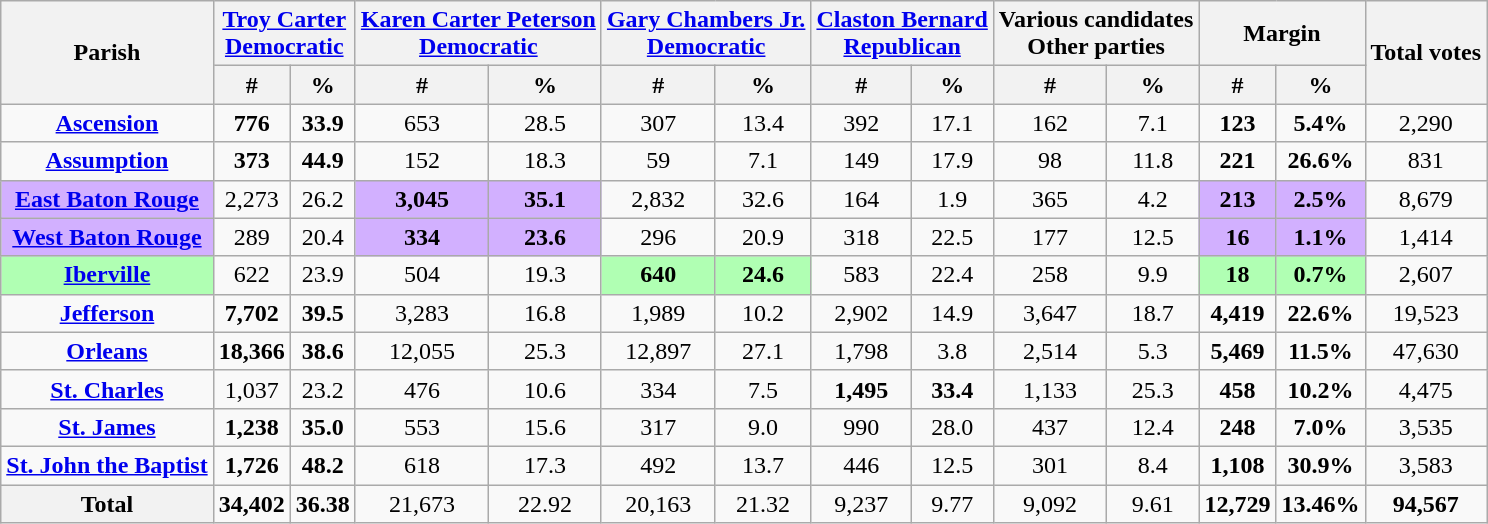<table class="wikitable sortable">
<tr>
<th rowspan="2">Parish</th>
<th colspan="2"><a href='#'>Troy Carter</a><br><a href='#'>Democratic</a></th>
<th colspan="2"><a href='#'>Karen Carter Peterson</a><br><a href='#'>Democratic</a></th>
<th colspan="2"><a href='#'>Gary Chambers Jr.</a><br><a href='#'>Democratic</a></th>
<th colspan="2"><a href='#'>Claston Bernard</a><br><a href='#'>Republican</a></th>
<th colspan="2">Various candidates<br>Other parties</th>
<th colspan="2">Margin</th>
<th rowspan="2">Total votes</th>
</tr>
<tr>
<th data-sort-type="number" style="text-align:center;">#</th>
<th data-sort-type="number" style="text-align:center;">%</th>
<th data-sort-type="number" style="text-align:center;">#</th>
<th data-sort-type="number" style="text-align:center;">%</th>
<th data-sort-type="number" style="text-align:center;">#</th>
<th data-sort-type="number" style="text-align:center;">%</th>
<th data-sort-type="number" style="text-align:center;">#</th>
<th data-sort-type="number" style="text-align:center;">%</th>
<th data-sort-type="number" style="text-align:center;">#</th>
<th data-sort-type="number" style="text-align:center;">%</th>
<th data-sort-type="number" style="text-align:center;">#</th>
<th data-sort-type="number" style="text-align:center;">%</th>
</tr>
<tr style="text-align:center;">
<td><strong><a href='#'>Ascension</a></strong></td>
<td><strong>776</strong></td>
<td><strong>33.9</strong></td>
<td>653</td>
<td>28.5</td>
<td>307</td>
<td>13.4</td>
<td>392</td>
<td>17.1</td>
<td>162</td>
<td>7.1</td>
<td><strong>123</strong></td>
<td><strong>5.4%</strong></td>
<td>2,290</td>
</tr>
<tr style="text-align:center;">
<td><strong><a href='#'>Assumption</a></strong></td>
<td><strong>373</strong></td>
<td><strong>44.9</strong></td>
<td>152</td>
<td>18.3</td>
<td>59</td>
<td>7.1</td>
<td>149</td>
<td>17.9</td>
<td>98</td>
<td>11.8</td>
<td><strong>221</strong></td>
<td><strong>26.6%</strong></td>
<td>831</td>
</tr>
<tr style="text-align:center;">
<td style="background:#d2b0ff;"><strong><a href='#'>East Baton Rouge</a></strong></td>
<td>2,273</td>
<td>26.2</td>
<td style="background:#d2b0ff;"><strong>3,045</strong></td>
<td style="background:#d2b0ff;"><strong>35.1</strong></td>
<td>2,832</td>
<td>32.6</td>
<td>164</td>
<td>1.9</td>
<td>365</td>
<td>4.2</td>
<td style="background:#d2b0ff;"><strong>213</strong></td>
<td style="background:#d2b0ff;"><strong>2.5%</strong></td>
<td>8,679</td>
</tr>
<tr style="text-align:center;">
<td style="background:#d2b0ff;"><strong><a href='#'>West Baton Rouge</a></strong></td>
<td>289</td>
<td>20.4</td>
<td style="background:#d2b0ff;"><strong>334</strong></td>
<td style="background:#d2b0ff;"><strong>23.6</strong></td>
<td>296</td>
<td>20.9</td>
<td>318</td>
<td>22.5</td>
<td>177</td>
<td>12.5</td>
<td style="background:#d2b0ff;"><strong>16</strong></td>
<td style="background:#d2b0ff;"><strong>1.1%</strong></td>
<td>1,414</td>
</tr>
<tr style="text-align:center;">
<td style="background:#b0ffb3;"><strong><a href='#'>Iberville</a></strong></td>
<td>622</td>
<td>23.9</td>
<td>504</td>
<td>19.3</td>
<td style="background:#b0ffb3;"><strong>640</strong></td>
<td style="background:#b0ffb3;"><strong>24.6</strong></td>
<td>583</td>
<td>22.4</td>
<td>258</td>
<td>9.9</td>
<td style="background:#b0ffb3;"><strong>18</strong></td>
<td style="background:#b0ffb3;"><strong>0.7%</strong></td>
<td>2,607</td>
</tr>
<tr style="text-align:center;">
<td><strong><a href='#'>Jefferson</a></strong></td>
<td><strong>7,702</strong></td>
<td><strong>39.5</strong></td>
<td>3,283</td>
<td>16.8</td>
<td>1,989</td>
<td>10.2</td>
<td>2,902</td>
<td>14.9</td>
<td>3,647</td>
<td>18.7</td>
<td><strong>4,419</strong></td>
<td><strong>22.6%</strong></td>
<td>19,523</td>
</tr>
<tr style="text-align:center;">
<td><strong><a href='#'>Orleans</a></strong></td>
<td><strong>18,366</strong></td>
<td><strong>38.6</strong></td>
<td>12,055</td>
<td>25.3</td>
<td>12,897</td>
<td>27.1</td>
<td>1,798</td>
<td>3.8</td>
<td>2,514</td>
<td>5.3</td>
<td><strong>5,469</strong></td>
<td><strong>11.5%</strong></td>
<td>47,630</td>
</tr>
<tr style="text-align:center;">
<td><strong><a href='#'>St. Charles</a></strong></td>
<td>1,037</td>
<td>23.2</td>
<td>476</td>
<td>10.6</td>
<td>334</td>
<td>7.5</td>
<td><strong>1,495</strong></td>
<td><strong>33.4</strong></td>
<td>1,133</td>
<td>25.3</td>
<td><strong>458</strong></td>
<td><strong>10.2%</strong></td>
<td>4,475</td>
</tr>
<tr style="text-align:center;">
<td><strong><a href='#'>St. James</a></strong></td>
<td><strong>1,238</strong></td>
<td><strong>35.0</strong></td>
<td>553</td>
<td>15.6</td>
<td>317</td>
<td>9.0</td>
<td>990</td>
<td>28.0</td>
<td>437</td>
<td>12.4</td>
<td><strong>248</strong></td>
<td><strong>7.0%</strong></td>
<td>3,535</td>
</tr>
<tr style="text-align:center;">
<td><strong><a href='#'>St. John the Baptist</a></strong></td>
<td><strong>1,726</strong></td>
<td><strong>48.2</strong></td>
<td>618</td>
<td>17.3</td>
<td>492</td>
<td>13.7</td>
<td>446</td>
<td>12.5</td>
<td>301</td>
<td>8.4</td>
<td><strong>1,108</strong></td>
<td><strong>30.9%</strong></td>
<td>3,583</td>
</tr>
<tr style="text-align:center;">
<th>Total</th>
<td><strong>34,402</strong></td>
<td><strong>36.38</strong></td>
<td>21,673</td>
<td>22.92</td>
<td>20,163</td>
<td>21.32</td>
<td>9,237</td>
<td>9.77</td>
<td>9,092</td>
<td>9.61</td>
<td><strong>12,729</strong></td>
<td><strong>13.46%</strong></td>
<td><strong>94,567</strong></td>
</tr>
</table>
